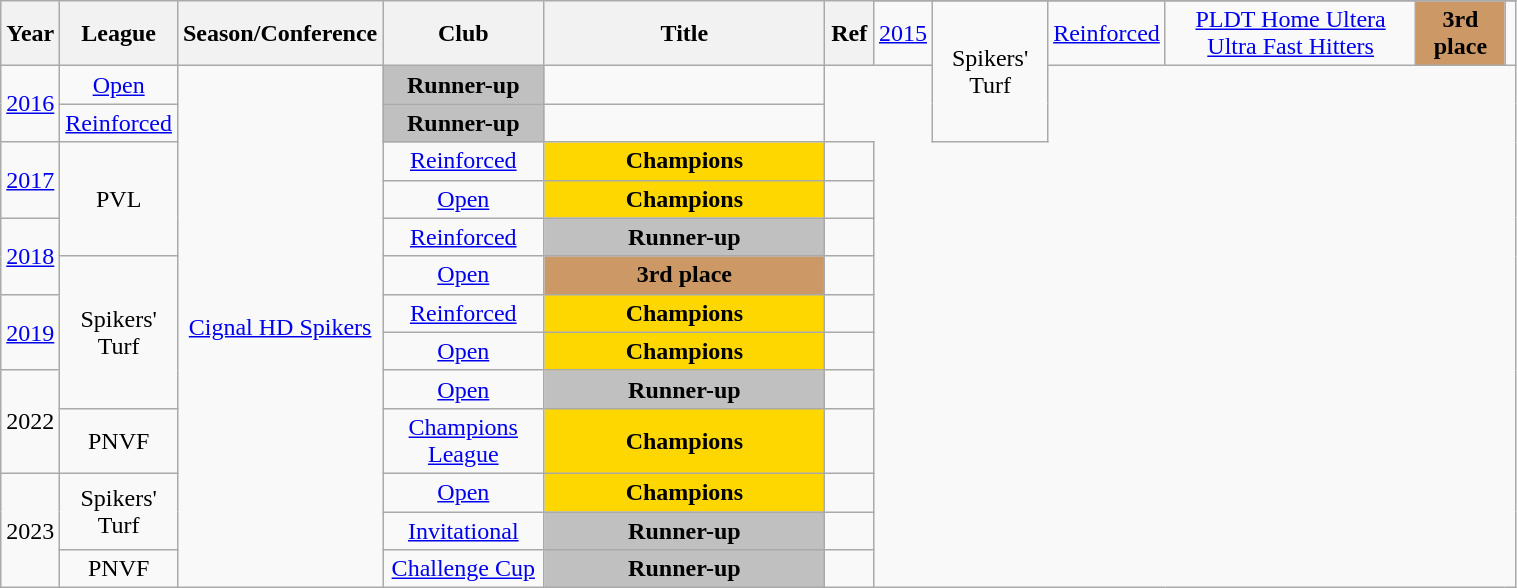<table class="wikitable sortable" style="text-align:center" width="80%">
<tr>
<th style="width:5px;" rowspan="2">Year</th>
<th style="width:25px;" rowspan="2">League</th>
<th style="width:100px;" rowspan="2">Season/Conference</th>
<th style="width:100px;" rowspan="2">Club</th>
<th style="width:180px;" rowspan="2">Title</th>
<th style="width:25px;" rowspan="2">Ref</th>
</tr>
<tr align=center>
<td rowspan=1><a href='#'>2015</a></td>
<td rowspan=3>Spikers' Turf</td>
<td><a href='#'>Reinforced</a></td>
<td><a href='#'>PLDT Home Ultera Ultra Fast Hitters</a></td>
<td style="background: #c96"><strong>3rd place</strong></td>
<td></td>
</tr>
<tr align=center>
<td rowspan=2><a href='#'>2016</a></td>
<td><a href='#'>Open</a></td>
<td rowspan=13><a href='#'>Cignal HD Spikers</a></td>
<td style="background:silver;"><strong>Runner-up</strong></td>
<td></td>
</tr>
<tr align=center>
<td><a href='#'>Reinforced</a></td>
<td style="background:silver;"><strong>Runner-up</strong></td>
<td></td>
</tr>
<tr align=center>
<td rowspan=2><a href='#'>2017</a></td>
<td rowspan=3>PVL</td>
<td><a href='#'>Reinforced</a></td>
<td style="background:gold"><strong>Champions</strong></td>
<td></td>
</tr>
<tr align=center>
<td><a href='#'>Open</a></td>
<td style="background:gold"><strong>Champions</strong></td>
<td></td>
</tr>
<tr align=center>
<td rowspan=2><a href='#'>2018</a></td>
<td><a href='#'>Reinforced</a></td>
<td style="background:silver;"><strong>Runner-up</strong></td>
<td></td>
</tr>
<tr align=center>
<td rowspan=4>Spikers' Turf</td>
<td><a href='#'>Open</a></td>
<td style="background:#CC9966;"><strong>3rd place</strong></td>
<td></td>
</tr>
<tr align=center>
<td rowspan=2><a href='#'>2019</a></td>
<td><a href='#'>Reinforced</a></td>
<td style="background:gold"><strong>Champions</strong></td>
<td></td>
</tr>
<tr align=center>
<td><a href='#'>Open</a></td>
<td style="background:gold"><strong>Champions</strong></td>
<td></td>
</tr>
<tr align=center>
<td rowspan=2>2022</td>
<td><a href='#'>Open</a></td>
<td style="background:silver;"><strong>Runner-up</strong></td>
<td></td>
</tr>
<tr align=center>
<td>PNVF</td>
<td><a href='#'>Champions League</a></td>
<td style="background:gold"><strong>Champions</strong></td>
<td></td>
</tr>
<tr align=center>
<td rowspan=3>2023</td>
<td rowspan=2>Spikers' Turf</td>
<td><a href='#'>Open</a></td>
<td style="background:gold;"><strong>Champions</strong></td>
<td></td>
</tr>
<tr align=center>
<td><a href='#'>Invitational</a></td>
<td style="background:silver;"><strong>Runner-up</strong></td>
<td></td>
</tr>
<tr align=center>
<td>PNVF</td>
<td><a href='#'>Challenge Cup</a></td>
<td style="background:silver;"><strong>Runner-up</strong></td>
<td></td>
</tr>
</table>
